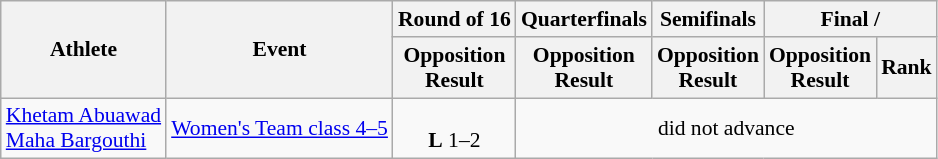<table class=wikitable style="font-size:90%">
<tr>
<th rowspan="2">Athlete</th>
<th rowspan="2">Event</th>
<th>Round of 16</th>
<th>Quarterfinals</th>
<th>Semifinals</th>
<th colspan="2">Final / </th>
</tr>
<tr>
<th>Opposition<br>Result</th>
<th>Opposition<br>Result</th>
<th>Opposition<br>Result</th>
<th>Opposition<br>Result</th>
<th>Rank</th>
</tr>
<tr align=center>
<td align=left><a href='#'>Khetam Abuawad</a><br><a href='#'>Maha Bargouthi</a></td>
<td align=left><a href='#'> Women's Team class 4–5</a></td>
<td><br><strong>L</strong> 1–2</td>
<td colspan=4>did not advance</td>
</tr>
</table>
